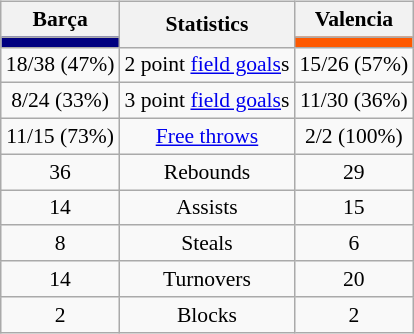<table style="width:100%;">
<tr>
<td valign=top align=right width=33%><br>













</td>
<td style="vertical-align:top; align:center; width:33%;"><br><table style="width:100%;">
<tr>
<td style="width=50%;"></td>
<td></td>
<td style="width=50%;"></td>
</tr>
</table>
<br><table class="wikitable" style="font-size:90%; text-align:center; margin:auto;" align=center>
<tr>
<th>Barça</th>
<th rowspan=2>Statistics</th>
<th>Valencia</th>
</tr>
<tr>
<td style="background:#000080;"></td>
<td style="background:#FE5900;"></td>
</tr>
<tr>
<td>18/38 (47%)</td>
<td>2 point <a href='#'>field goals</a>s</td>
<td>15/26 (57%)</td>
</tr>
<tr>
<td>8/24 (33%)</td>
<td>3 point <a href='#'>field goals</a>s</td>
<td>11/30 (36%)</td>
</tr>
<tr>
<td>11/15 (73%)</td>
<td><a href='#'>Free throws</a></td>
<td>2/2 (100%)</td>
</tr>
<tr>
<td>36</td>
<td>Rebounds</td>
<td>29</td>
</tr>
<tr>
<td>14</td>
<td>Assists</td>
<td>15</td>
</tr>
<tr>
<td>8</td>
<td>Steals</td>
<td>6</td>
</tr>
<tr>
<td>14</td>
<td>Turnovers</td>
<td>20</td>
</tr>
<tr>
<td>2</td>
<td>Blocks</td>
<td>2</td>
</tr>
</table>
</td>
<td style="vertical-align:top; align:left; width:33%;"><br>













</td>
</tr>
</table>
